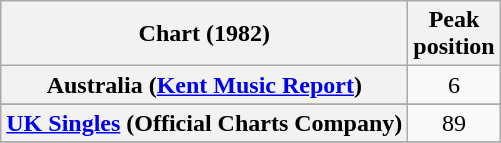<table class="wikitable sortable plainrowheaders" style="text-align:center;">
<tr>
<th>Chart (1982)</th>
<th>Peak<br>position</th>
</tr>
<tr>
<th scope="row">Australia (<a href='#'>Kent Music Report</a>)</th>
<td>6</td>
</tr>
<tr>
</tr>
<tr>
</tr>
<tr>
</tr>
<tr>
</tr>
<tr>
<th scope="row"><a href='#'>UK Singles</a> (Official Charts Company)</th>
<td>89</td>
</tr>
<tr>
</tr>
</table>
